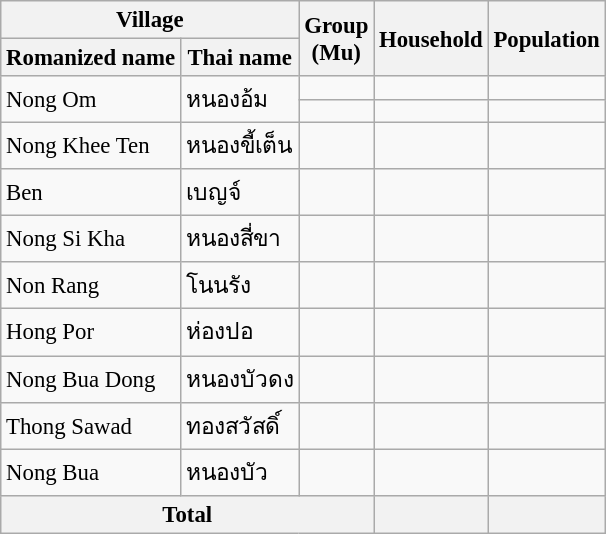<table class="wikitable" style="font-size: 95%";>
<tr>
<th colspan=2>Village</th>
<th rowspan=2>Group<br>(Mu)</th>
<th rowspan=2>Household</th>
<th rowspan=2>Population</th>
</tr>
<tr>
<th>Romanized name</th>
<th>Thai name</th>
</tr>
<tr>
<td rowspan=2>Nong Om</td>
<td rowspan=2>หนองอ้ม</td>
<td></td>
<td></td>
<td></td>
</tr>
<tr>
<td></td>
<td></td>
<td></td>
</tr>
<tr>
<td>Nong Khee Ten</td>
<td>หนองขี้เต็น</td>
<td></td>
<td></td>
<td></td>
</tr>
<tr>
<td>Ben</td>
<td>เบญจ์</td>
<td></td>
<td></td>
<td></td>
</tr>
<tr>
<td>Nong Si Kha</td>
<td>หนองสี่ขา</td>
<td></td>
<td></td>
<td></td>
</tr>
<tr>
<td>Non Rang</td>
<td>โนนรัง</td>
<td></td>
<td></td>
<td></td>
</tr>
<tr>
<td>Hong Por</td>
<td>ห่องปอ</td>
<td></td>
<td></td>
<td></td>
</tr>
<tr>
<td>Nong Bua Dong</td>
<td>หนองบัวดง</td>
<td></td>
<td></td>
<td></td>
</tr>
<tr>
<td>Thong Sawad</td>
<td>ทองสวัสดิ์</td>
<td></td>
<td></td>
<td></td>
</tr>
<tr>
<td>Nong Bua</td>
<td>หนองบัว</td>
<td></td>
<td></td>
<td></td>
</tr>
<tr>
<th colspan=3>Total</th>
<th></th>
<th></th>
</tr>
</table>
